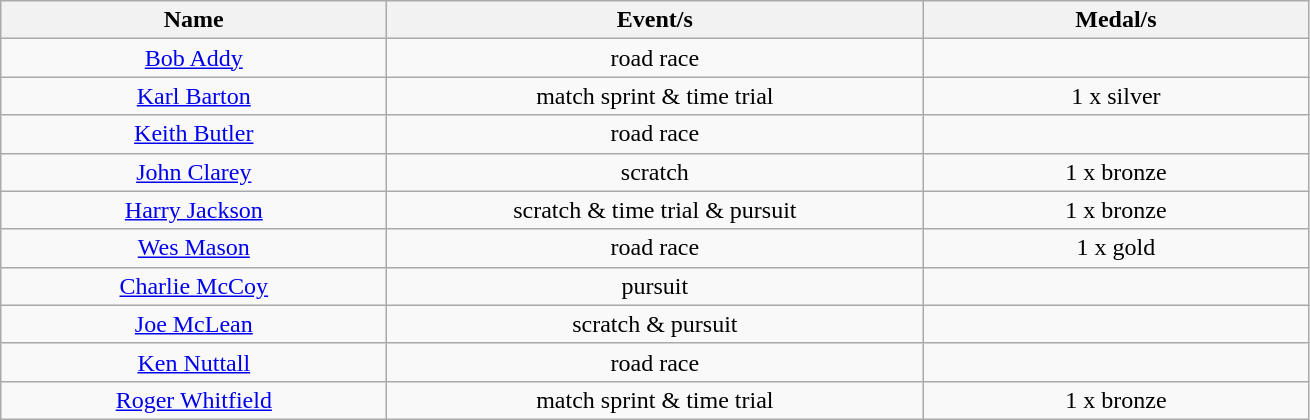<table class="wikitable" style="text-align: center">
<tr>
<th width=250>Name</th>
<th width=350>Event/s</th>
<th width=250>Medal/s</th>
</tr>
<tr>
<td><a href='#'>Bob Addy</a></td>
<td>road race</td>
<td></td>
</tr>
<tr>
<td><a href='#'>Karl Barton</a></td>
<td>match sprint & time trial</td>
<td>1 x silver</td>
</tr>
<tr>
<td><a href='#'>Keith Butler</a></td>
<td>road race</td>
<td></td>
</tr>
<tr>
<td><a href='#'>John Clarey</a></td>
<td>scratch</td>
<td>1 x bronze</td>
</tr>
<tr>
<td><a href='#'>Harry Jackson</a></td>
<td>scratch & time trial & pursuit</td>
<td>1 x bronze</td>
</tr>
<tr>
<td><a href='#'>Wes Mason</a></td>
<td>road race</td>
<td>1 x gold</td>
</tr>
<tr>
<td><a href='#'>Charlie McCoy</a></td>
<td>pursuit</td>
<td></td>
</tr>
<tr>
<td><a href='#'>Joe McLean</a></td>
<td>scratch & pursuit</td>
<td></td>
</tr>
<tr>
<td><a href='#'>Ken Nuttall</a></td>
<td>road race</td>
<td></td>
</tr>
<tr>
<td><a href='#'>Roger Whitfield</a></td>
<td>match sprint & time trial</td>
<td>1 x bronze</td>
</tr>
</table>
